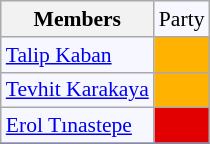<table class=wikitable style="border:1px solid #8888aa; background-color:#f7f8ff; padding:0px; font-size:90%;">
<tr>
<th>Members</th>
<td>Party</td>
</tr>
<tr>
<td><a href='#'>Talip Kaban</a></td>
<td style="background: #ffb300"></td>
</tr>
<tr>
<td><a href='#'>Tevhit Karakaya</a></td>
<td style="background: #ffb300"></td>
</tr>
<tr>
<td><a href='#'>Erol Tınastepe</a></td>
<td style="background: #e30000"></td>
</tr>
<tr>
</tr>
</table>
